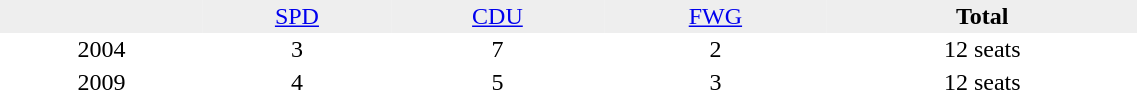<table border="0" cellpadding="2" cellspacing="0" width="60%">
<tr bgcolor="#eeeeee" align="center">
<td></td>
<td><a href='#'>SPD</a></td>
<td><a href='#'>CDU</a></td>
<td><a href='#'>FWG</a></td>
<td><strong>Total</strong></td>
</tr>
<tr align="center">
<td>2004</td>
<td>3</td>
<td>7</td>
<td>2</td>
<td>12 seats</td>
</tr>
<tr align="center">
<td>2009</td>
<td>4</td>
<td>5</td>
<td>3</td>
<td>12 seats</td>
</tr>
</table>
